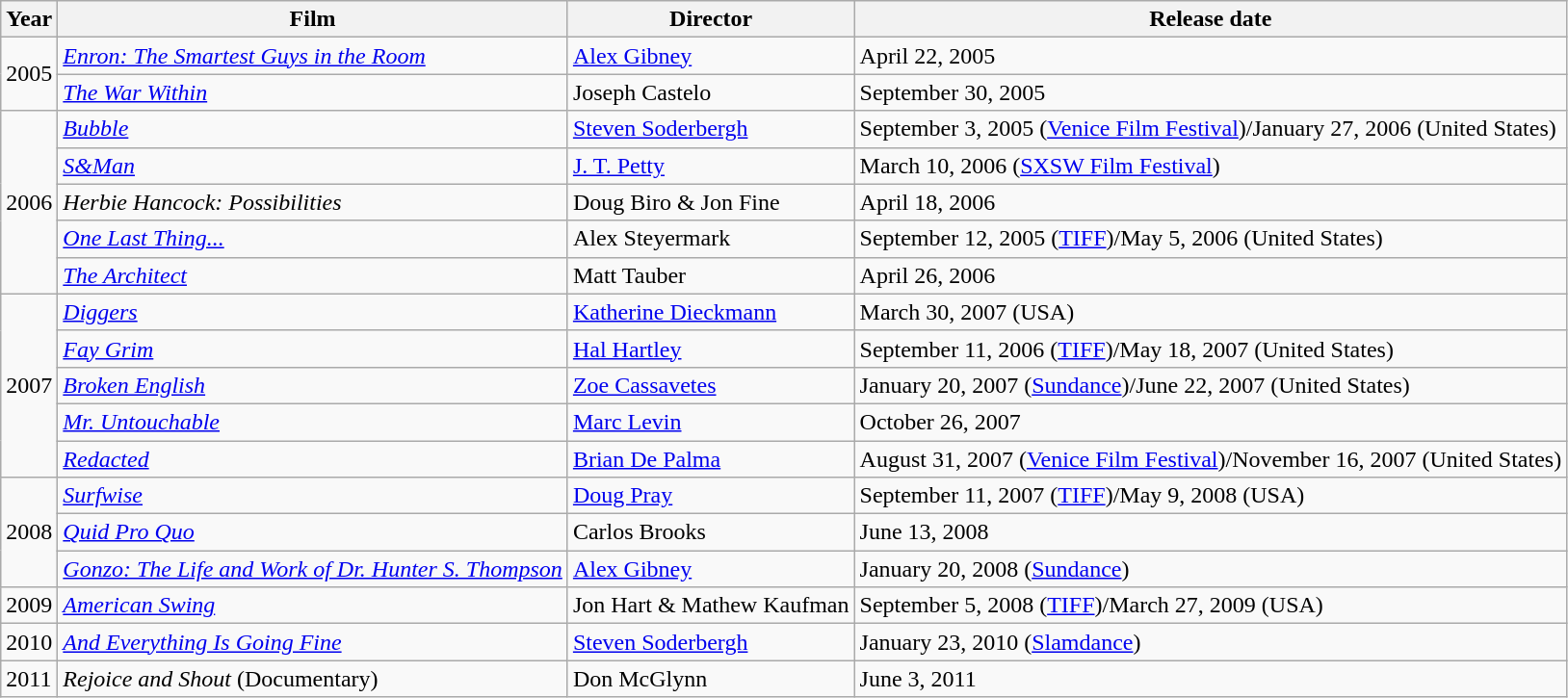<table class="wikitable">
<tr>
<th>Year</th>
<th>Film</th>
<th>Director</th>
<th>Release date</th>
</tr>
<tr>
<td rowspan="2">2005</td>
<td><em><a href='#'>Enron: The Smartest Guys in the Room</a></em></td>
<td><a href='#'>Alex Gibney</a></td>
<td>April 22, 2005</td>
</tr>
<tr>
<td><em><a href='#'>The War Within</a></em></td>
<td>Joseph Castelo</td>
<td>September 30, 2005</td>
</tr>
<tr>
<td rowspan="5">2006</td>
<td><em><a href='#'>Bubble</a></em></td>
<td><a href='#'>Steven Soderbergh</a></td>
<td>September 3, 2005 (<a href='#'>Venice Film Festival</a>)/January 27, 2006 (United States)</td>
</tr>
<tr>
<td><em><a href='#'>S&Man</a></em></td>
<td><a href='#'>J. T. Petty</a></td>
<td>March 10, 2006 (<a href='#'>SXSW Film Festival</a>)</td>
</tr>
<tr>
<td><em>Herbie Hancock: Possibilities</em></td>
<td>Doug Biro & Jon Fine</td>
<td>April 18, 2006</td>
</tr>
<tr>
<td><em><a href='#'>One Last Thing...</a></em></td>
<td>Alex Steyermark</td>
<td>September 12, 2005 (<a href='#'>TIFF</a>)/May 5, 2006 (United States)</td>
</tr>
<tr>
<td><em><a href='#'>The Architect</a></em></td>
<td>Matt Tauber</td>
<td>April 26, 2006</td>
</tr>
<tr>
<td rowspan="5">2007</td>
<td><em><a href='#'>Diggers</a></em></td>
<td><a href='#'>Katherine Dieckmann</a></td>
<td>March 30, 2007 (USA)</td>
</tr>
<tr>
<td><em><a href='#'>Fay Grim</a></em></td>
<td><a href='#'>Hal Hartley</a></td>
<td>September 11, 2006 (<a href='#'>TIFF</a>)/May 18, 2007 (United States)</td>
</tr>
<tr>
<td><em><a href='#'>Broken English</a></em></td>
<td><a href='#'>Zoe Cassavetes</a></td>
<td>January 20, 2007 (<a href='#'>Sundance</a>)/June 22, 2007 (United States)</td>
</tr>
<tr>
<td><em><a href='#'>Mr. Untouchable</a></em></td>
<td><a href='#'>Marc Levin</a></td>
<td>October 26, 2007</td>
</tr>
<tr>
<td><em><a href='#'>Redacted</a></em></td>
<td><a href='#'>Brian De Palma</a></td>
<td>August 31, 2007 (<a href='#'>Venice Film Festival</a>)/November 16, 2007 (United States)</td>
</tr>
<tr>
<td rowspan="3">2008</td>
<td><em><a href='#'>Surfwise</a></em></td>
<td><a href='#'>Doug Pray</a></td>
<td>September 11, 2007 (<a href='#'>TIFF</a>)/May 9, 2008 (USA)</td>
</tr>
<tr>
<td><em><a href='#'>Quid Pro Quo</a></em></td>
<td>Carlos Brooks</td>
<td>June 13, 2008</td>
</tr>
<tr>
<td><em><a href='#'>Gonzo: The Life and Work of Dr. Hunter S. Thompson</a></em></td>
<td><a href='#'>Alex Gibney</a></td>
<td>January 20, 2008 (<a href='#'>Sundance</a>)</td>
</tr>
<tr>
<td>2009</td>
<td><em><a href='#'>American Swing</a></em></td>
<td>Jon Hart & Mathew Kaufman</td>
<td>September 5, 2008 (<a href='#'>TIFF</a>)/March 27, 2009 (USA)</td>
</tr>
<tr>
<td>2010</td>
<td><em><a href='#'>And Everything Is Going Fine</a></em></td>
<td><a href='#'>Steven Soderbergh</a></td>
<td>January 23, 2010 (<a href='#'>Slamdance</a>)</td>
</tr>
<tr>
<td>2011</td>
<td><em>Rejoice and Shout</em> (Documentary)</td>
<td>Don McGlynn</td>
<td>June 3, 2011</td>
</tr>
</table>
